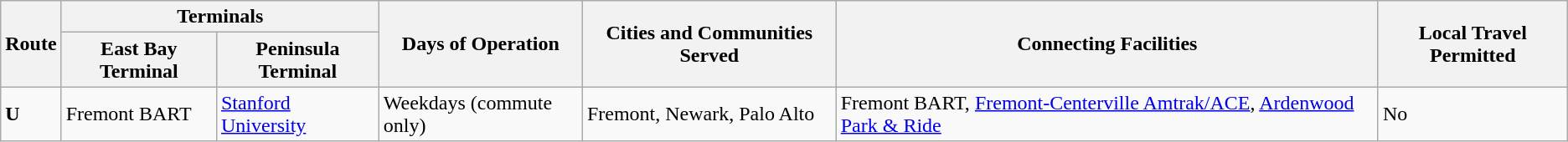<table class="wikitable">
<tr>
<th rowspan="2">Route</th>
<th colspan="2">Terminals</th>
<th rowspan="2">Days of Operation</th>
<th rowspan="2">Cities and Communities Served</th>
<th rowspan="2">Connecting Facilities</th>
<th rowspan="2">Local Travel Permitted</th>
</tr>
<tr>
<th>East Bay Terminal</th>
<th>Peninsula Terminal</th>
</tr>
<tr>
<td><strong>U</strong></td>
<td>Fremont BART</td>
<td><a href='#'>Stanford University</a></td>
<td>Weekdays (commute only)</td>
<td>Fremont, Newark, Palo Alto</td>
<td>Fremont BART, <a href='#'>Fremont-Centerville Amtrak/ACE</a>, <a href='#'>Ardenwood Park & Ride</a></td>
<td>No</td>
</tr>
</table>
